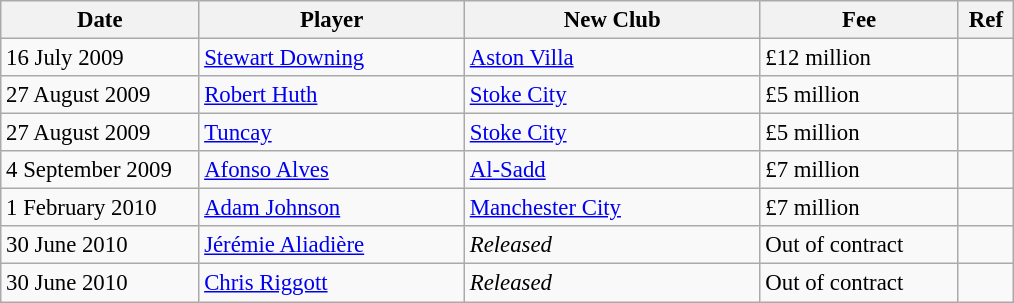<table class="wikitable" style="font-size:95%;">
<tr>
<th width=125px>Date</th>
<th width=170px>Player</th>
<th width=190px>New Club</th>
<th width=125px>Fee</th>
<th width=30px>Ref</th>
</tr>
<tr>
<td>16 July 2009</td>
<td> <a href='#'>Stewart Downing</a></td>
<td><a href='#'>Aston Villa</a></td>
<td>£12 million</td>
<td></td>
</tr>
<tr>
<td>27 August 2009</td>
<td> <a href='#'>Robert Huth</a></td>
<td><a href='#'>Stoke City</a></td>
<td>£5 million</td>
<td></td>
</tr>
<tr>
<td>27 August 2009</td>
<td> <a href='#'>Tuncay</a></td>
<td><a href='#'>Stoke City</a></td>
<td>£5 million</td>
<td></td>
</tr>
<tr>
<td>4 September 2009</td>
<td> <a href='#'>Afonso Alves</a></td>
<td><a href='#'>Al-Sadd</a></td>
<td>£7 million</td>
<td></td>
</tr>
<tr>
<td>1 February 2010</td>
<td> <a href='#'>Adam Johnson</a></td>
<td><a href='#'>Manchester City</a></td>
<td>£7 million</td>
</tr>
<tr>
<td>30 June 2010</td>
<td> <a href='#'>Jérémie Aliadière</a></td>
<td><em>Released</em></td>
<td>Out of contract</td>
<td></td>
</tr>
<tr>
<td>30 June 2010</td>
<td> <a href='#'>Chris Riggott</a></td>
<td><em>Released</em></td>
<td>Out of contract</td>
<td></td>
</tr>
</table>
